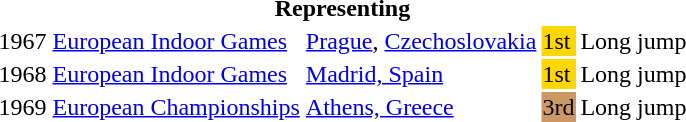<table>
<tr>
<th colspan="5">Representing </th>
</tr>
<tr>
<td>1967</td>
<td><a href='#'>European Indoor Games</a></td>
<td><a href='#'>Prague</a>, <a href='#'>Czechoslovakia</a></td>
<td bgcolor="gold">1st</td>
<td>Long jump</td>
</tr>
<tr>
<td>1968</td>
<td><a href='#'>European Indoor Games</a></td>
<td><a href='#'>Madrid, Spain</a></td>
<td bgcolor="gold">1st</td>
<td>Long jump</td>
</tr>
<tr>
<td>1969</td>
<td><a href='#'>European Championships</a></td>
<td><a href='#'>Athens, Greece</a></td>
<td bgcolor="cc9966">3rd</td>
<td>Long jump</td>
</tr>
</table>
